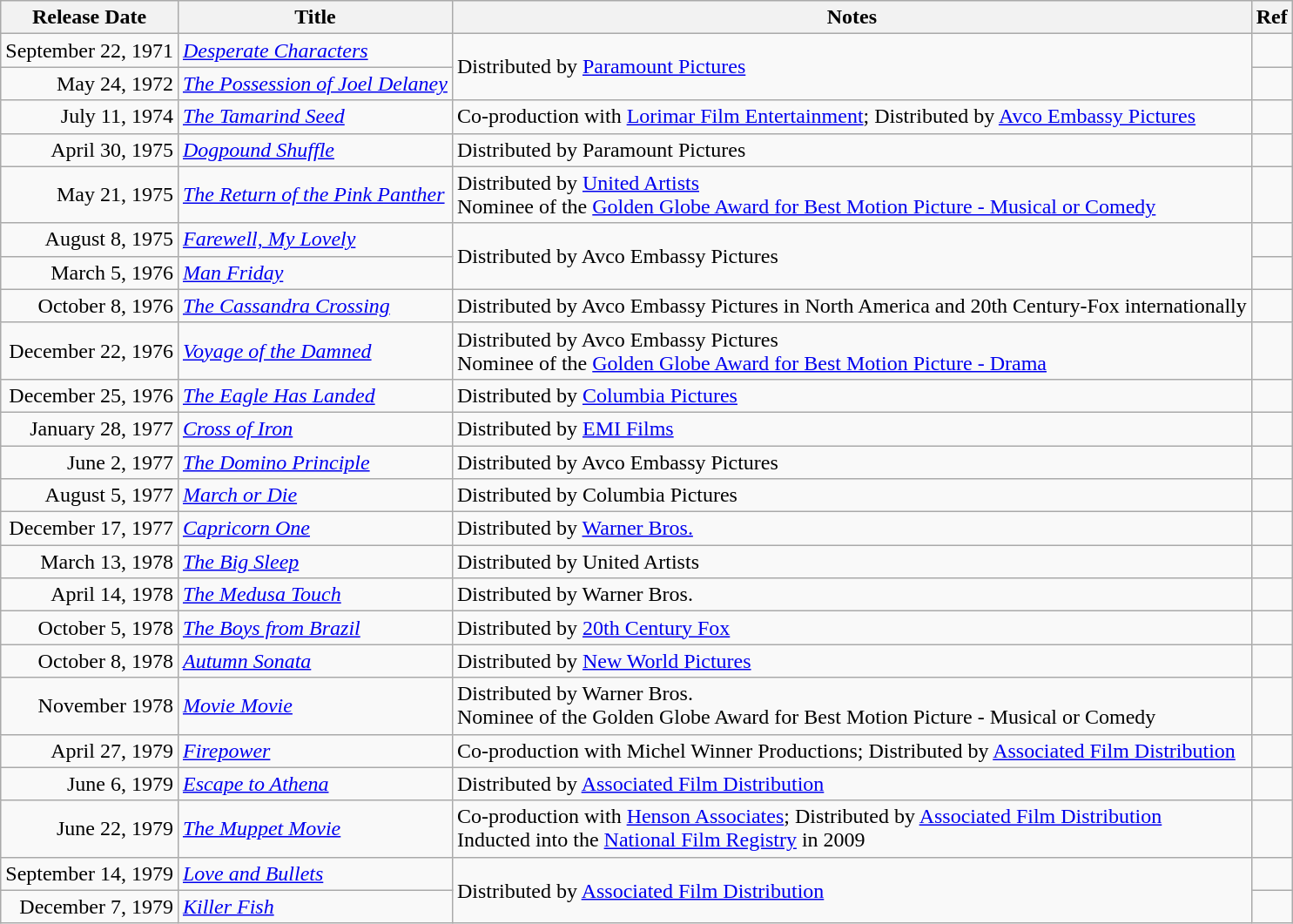<table class="wikitable sortable">
<tr>
<th>Release Date</th>
<th>Title</th>
<th>Notes</th>
<th>Ref</th>
</tr>
<tr>
<td align="right">September 22, 1971</td>
<td><em><a href='#'>Desperate Characters</a></em></td>
<td rowspan="2">Distributed by <a href='#'>Paramount Pictures</a></td>
<td></td>
</tr>
<tr>
<td align="right">May 24, 1972</td>
<td><em><a href='#'>The Possession of Joel Delaney</a></em></td>
<td></td>
</tr>
<tr>
<td align="right">July 11, 1974</td>
<td><em><a href='#'>The Tamarind Seed</a></em></td>
<td>Co-production with <a href='#'>Lorimar Film Entertainment</a>; Distributed by <a href='#'>Avco Embassy Pictures</a></td>
<td></td>
</tr>
<tr>
<td align="right">April 30, 1975</td>
<td><em><a href='#'>Dogpound Shuffle</a></em></td>
<td>Distributed by Paramount Pictures</td>
<td></td>
</tr>
<tr>
<td align="right">May 21, 1975</td>
<td><em><a href='#'>The Return of the Pink Panther</a></em></td>
<td>Distributed by <a href='#'>United Artists</a><br>Nominee of the <a href='#'>Golden Globe Award for Best Motion Picture - Musical or Comedy</a></td>
<td></td>
</tr>
<tr>
<td align="right">August 8, 1975</td>
<td><em><a href='#'>Farewell, My Lovely</a></em></td>
<td rowspan="2">Distributed by Avco Embassy Pictures</td>
<td></td>
</tr>
<tr>
<td align="right">March 5, 1976</td>
<td><em><a href='#'>Man Friday</a></em></td>
<td></td>
</tr>
<tr>
<td align="right">October 8, 1976</td>
<td><em><a href='#'>The Cassandra Crossing</a></em></td>
<td>Distributed by Avco Embassy Pictures in North America and 20th Century-Fox internationally</td>
<td></td>
</tr>
<tr>
<td align="right">December 22, 1976</td>
<td><em><a href='#'>Voyage of the Damned</a></em></td>
<td>Distributed by Avco Embassy Pictures<br>Nominee of the <a href='#'>Golden Globe Award for Best Motion Picture - Drama</a></td>
<td></td>
</tr>
<tr>
<td align="right">December 25, 1976</td>
<td><em><a href='#'>The Eagle Has Landed</a></em></td>
<td>Distributed by <a href='#'>Columbia Pictures</a></td>
<td></td>
</tr>
<tr>
<td align="right">January 28, 1977</td>
<td><em><a href='#'>Cross of Iron</a></em></td>
<td>Distributed by <a href='#'>EMI Films</a></td>
<td></td>
</tr>
<tr>
<td align="right">June 2, 1977</td>
<td><em><a href='#'>The Domino Principle</a></em></td>
<td>Distributed by Avco Embassy Pictures</td>
<td></td>
</tr>
<tr>
<td align="right">August 5, 1977</td>
<td><em><a href='#'>March or Die</a></em></td>
<td>Distributed by Columbia Pictures</td>
<td></td>
</tr>
<tr>
<td align="right">December 17, 1977</td>
<td><em><a href='#'>Capricorn One</a></em></td>
<td>Distributed by <a href='#'>Warner Bros.</a></td>
<td></td>
</tr>
<tr>
<td align="right">March 13, 1978</td>
<td><em><a href='#'>The Big Sleep</a></em></td>
<td>Distributed by United Artists</td>
<td></td>
</tr>
<tr>
<td align="right">April 14, 1978</td>
<td><em><a href='#'>The Medusa Touch</a></em></td>
<td>Distributed by Warner Bros.</td>
<td></td>
</tr>
<tr>
<td align="right">October 5, 1978</td>
<td><em><a href='#'>The Boys from Brazil</a></em></td>
<td>Distributed by <a href='#'>20th Century Fox</a></td>
<td></td>
</tr>
<tr>
<td align="right">October 8, 1978</td>
<td><em><a href='#'>Autumn Sonata</a></em></td>
<td>Distributed by <a href='#'>New World Pictures</a></td>
<td></td>
</tr>
<tr>
<td align="right">November 1978</td>
<td><em><a href='#'>Movie Movie</a></em></td>
<td>Distributed by Warner Bros.<br>Nominee of the Golden Globe Award for Best Motion Picture - Musical or Comedy</td>
<td></td>
</tr>
<tr>
<td align="right">April 27, 1979</td>
<td><em><a href='#'>Firepower</a></em></td>
<td>Co-production with Michel Winner Productions; Distributed by <a href='#'>Associated Film Distribution</a></td>
<td></td>
</tr>
<tr>
<td align="right">June 6, 1979</td>
<td><em><a href='#'>Escape to Athena</a></em></td>
<td>Distributed by <a href='#'>Associated Film Distribution</a></td>
<td></td>
</tr>
<tr>
<td align="right">June 22, 1979</td>
<td><em><a href='#'>The Muppet Movie</a></em></td>
<td>Co-production with <a href='#'>Henson Associates</a>; Distributed by <a href='#'>Associated Film Distribution</a><br>Inducted into the <a href='#'>National Film Registry</a> in 2009</td>
<td></td>
</tr>
<tr>
<td align="right">September 14, 1979</td>
<td><em><a href='#'>Love and Bullets</a></em></td>
<td rowspan="2">Distributed by <a href='#'>Associated Film Distribution</a></td>
<td></td>
</tr>
<tr>
<td align="right">December 7, 1979</td>
<td><em><a href='#'>Killer Fish</a></em></td>
<td></td>
</tr>
</table>
